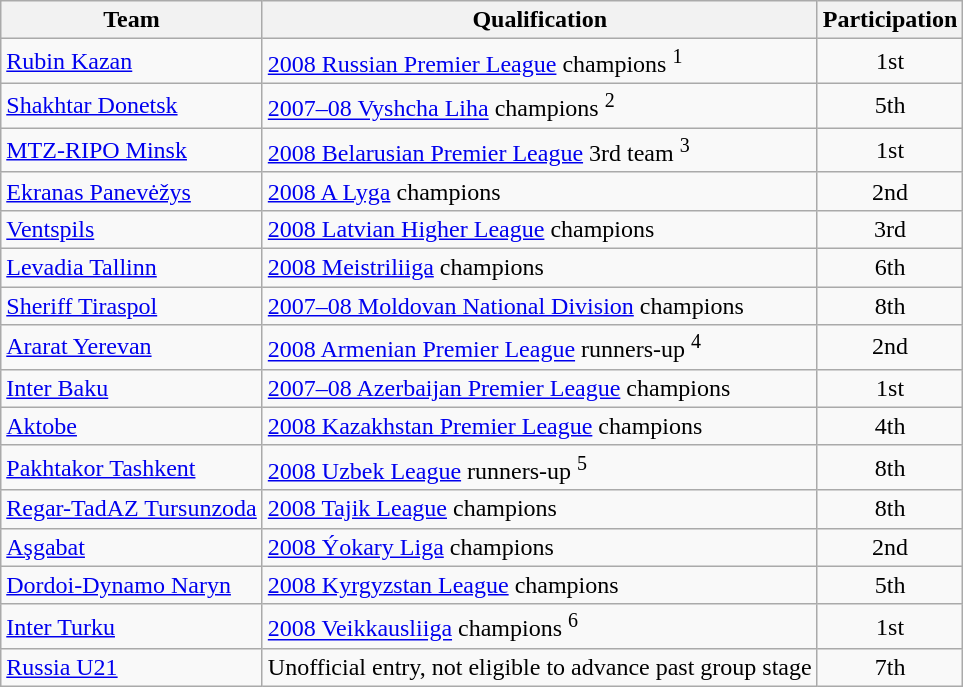<table class="wikitable">
<tr>
<th>Team</th>
<th>Qualification</th>
<th>Participation</th>
</tr>
<tr>
<td> <a href='#'>Rubin Kazan</a></td>
<td><a href='#'>2008 Russian Premier League</a> champions <sup>1</sup></td>
<td align=center>1st</td>
</tr>
<tr>
<td> <a href='#'>Shakhtar Donetsk</a></td>
<td><a href='#'>2007–08 Vyshcha Liha</a> champions <sup>2</sup></td>
<td align=center>5th</td>
</tr>
<tr>
<td> <a href='#'>MTZ-RIPO Minsk</a></td>
<td><a href='#'>2008 Belarusian Premier League</a> 3rd team <sup>3</sup></td>
<td align=center>1st</td>
</tr>
<tr>
<td> <a href='#'>Ekranas Panevėžys</a></td>
<td><a href='#'>2008 A Lyga</a> champions</td>
<td align=center>2nd</td>
</tr>
<tr>
<td> <a href='#'>Ventspils</a></td>
<td><a href='#'>2008 Latvian Higher League</a> champions</td>
<td align=center>3rd</td>
</tr>
<tr>
<td> <a href='#'>Levadia Tallinn</a></td>
<td><a href='#'>2008 Meistriliiga</a> champions</td>
<td align=center>6th</td>
</tr>
<tr>
<td> <a href='#'>Sheriff Tiraspol</a></td>
<td><a href='#'>2007–08 Moldovan National Division</a> champions</td>
<td align=center>8th</td>
</tr>
<tr>
<td> <a href='#'>Ararat Yerevan</a></td>
<td><a href='#'>2008 Armenian Premier League</a> runners-up <sup>4</sup></td>
<td align=center>2nd</td>
</tr>
<tr>
<td> <a href='#'>Inter Baku</a></td>
<td><a href='#'>2007–08 Azerbaijan Premier League</a> champions</td>
<td align=center>1st</td>
</tr>
<tr>
<td> <a href='#'>Aktobe</a></td>
<td><a href='#'>2008 Kazakhstan Premier League</a> champions</td>
<td align=center>4th</td>
</tr>
<tr>
<td> <a href='#'>Pakhtakor Tashkent</a></td>
<td><a href='#'>2008 Uzbek League</a> runners-up <sup>5</sup></td>
<td align=center>8th</td>
</tr>
<tr>
<td> <a href='#'>Regar-TadAZ Tursunzoda</a></td>
<td><a href='#'>2008 Tajik League</a> champions</td>
<td align=center>8th</td>
</tr>
<tr>
<td> <a href='#'>Aşgabat</a></td>
<td><a href='#'>2008 Ýokary Liga</a> champions</td>
<td align=center>2nd</td>
</tr>
<tr>
<td> <a href='#'>Dordoi-Dynamo Naryn</a></td>
<td><a href='#'>2008 Kyrgyzstan League</a> champions</td>
<td align=center>5th</td>
</tr>
<tr>
<td> <a href='#'>Inter Turku</a></td>
<td><a href='#'>2008 Veikkausliiga</a> champions <sup>6</sup></td>
<td align=center>1st</td>
</tr>
<tr>
<td> <a href='#'>Russia U21</a></td>
<td>Unofficial entry, not eligible to advance past group stage</td>
<td align=center>7th</td>
</tr>
</table>
